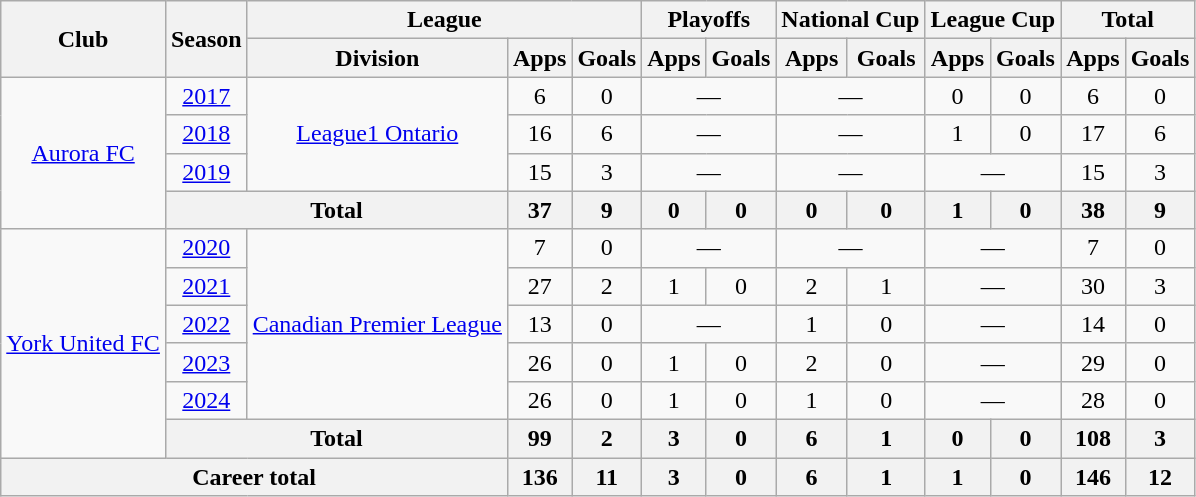<table class="wikitable" style="text-align:center">
<tr>
<th rowspan="2">Club</th>
<th rowspan="2">Season</th>
<th colspan="3">League</th>
<th colspan="2">Playoffs</th>
<th colspan="2">National Cup</th>
<th colspan="2">League Cup</th>
<th colspan="2">Total</th>
</tr>
<tr>
<th>Division</th>
<th>Apps</th>
<th>Goals</th>
<th>Apps</th>
<th>Goals</th>
<th>Apps</th>
<th>Goals</th>
<th>Apps</th>
<th>Goals</th>
<th>Apps</th>
<th>Goals</th>
</tr>
<tr>
<td rowspan="4"><a href='#'>Aurora FC</a></td>
<td><a href='#'>2017</a></td>
<td rowspan="3"><a href='#'>League1 Ontario</a></td>
<td>6</td>
<td>0</td>
<td colspan="2">—</td>
<td colspan="2">—</td>
<td>0</td>
<td>0</td>
<td>6</td>
<td>0</td>
</tr>
<tr>
<td><a href='#'>2018</a></td>
<td>16</td>
<td>6</td>
<td colspan="2">—</td>
<td colspan="2">—</td>
<td>1</td>
<td>0</td>
<td>17</td>
<td>6</td>
</tr>
<tr>
<td><a href='#'>2019</a></td>
<td>15</td>
<td>3</td>
<td colspan="2">—</td>
<td colspan="2">—</td>
<td colspan="2">—</td>
<td>15</td>
<td>3</td>
</tr>
<tr>
<th colspan="2">Total</th>
<th>37</th>
<th>9</th>
<th>0</th>
<th>0</th>
<th>0</th>
<th>0</th>
<th>1</th>
<th>0</th>
<th>38</th>
<th>9</th>
</tr>
<tr>
<td rowspan="6"><a href='#'>York United FC</a></td>
<td><a href='#'>2020</a></td>
<td rowspan="5"><a href='#'>Canadian Premier League</a></td>
<td>7</td>
<td>0</td>
<td colspan="2">—</td>
<td colspan="2">—</td>
<td colspan="2">—</td>
<td>7</td>
<td>0</td>
</tr>
<tr>
<td><a href='#'>2021</a></td>
<td>27</td>
<td>2</td>
<td>1</td>
<td>0</td>
<td>2</td>
<td>1</td>
<td colspan="2">—</td>
<td>30</td>
<td>3</td>
</tr>
<tr>
<td><a href='#'>2022</a></td>
<td>13</td>
<td>0</td>
<td colspan="2">—</td>
<td>1</td>
<td>0</td>
<td colspan="2">—</td>
<td>14</td>
<td>0</td>
</tr>
<tr>
<td><a href='#'>2023</a></td>
<td>26</td>
<td>0</td>
<td>1</td>
<td>0</td>
<td>2</td>
<td>0</td>
<td colspan="2">—</td>
<td>29</td>
<td>0</td>
</tr>
<tr>
<td><a href='#'>2024</a></td>
<td>26</td>
<td>0</td>
<td>1</td>
<td>0</td>
<td>1</td>
<td>0</td>
<td colspan="2">—</td>
<td>28</td>
<td>0</td>
</tr>
<tr>
<th colspan="2">Total</th>
<th>99</th>
<th>2</th>
<th>3</th>
<th>0</th>
<th>6</th>
<th>1</th>
<th>0</th>
<th>0</th>
<th>108</th>
<th>3</th>
</tr>
<tr>
<th colspan="3">Career total</th>
<th>136</th>
<th>11</th>
<th>3</th>
<th>0</th>
<th>6</th>
<th>1</th>
<th>1</th>
<th>0</th>
<th>146</th>
<th>12</th>
</tr>
</table>
